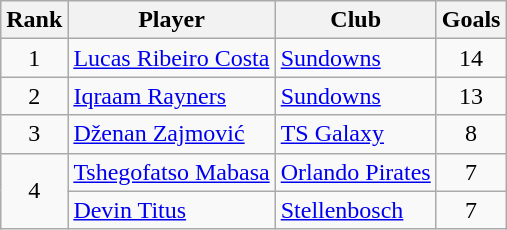<table class="wikitable" style="text-align:center;">
<tr>
<th>Rank</th>
<th>Player</th>
<th>Club</th>
<th>Goals</th>
</tr>
<tr>
<td>1</td>
<td align="left"> <a href='#'>Lucas Ribeiro Costa</a></td>
<td align="left"><a href='#'>Sundowns</a></td>
<td>14</td>
</tr>
<tr>
<td>2</td>
<td align="left"> <a href='#'>Iqraam Rayners</a></td>
<td align="left"><a href='#'>Sundowns</a></td>
<td>13</td>
</tr>
<tr>
<td>3</td>
<td align="left"> <a href='#'>Dženan Zajmović</a></td>
<td align="left"><a href='#'>TS Galaxy</a></td>
<td>8</td>
</tr>
<tr>
<td rowspan="2">4</td>
<td align="left"> <a href='#'>Tshegofatso Mabasa</a></td>
<td align="left"><a href='#'>Orlando Pirates</a></td>
<td>7</td>
</tr>
<tr>
<td align="left"> <a href='#'>Devin Titus</a></td>
<td align="left"><a href='#'>Stellenbosch</a></td>
<td>7</td>
</tr>
</table>
